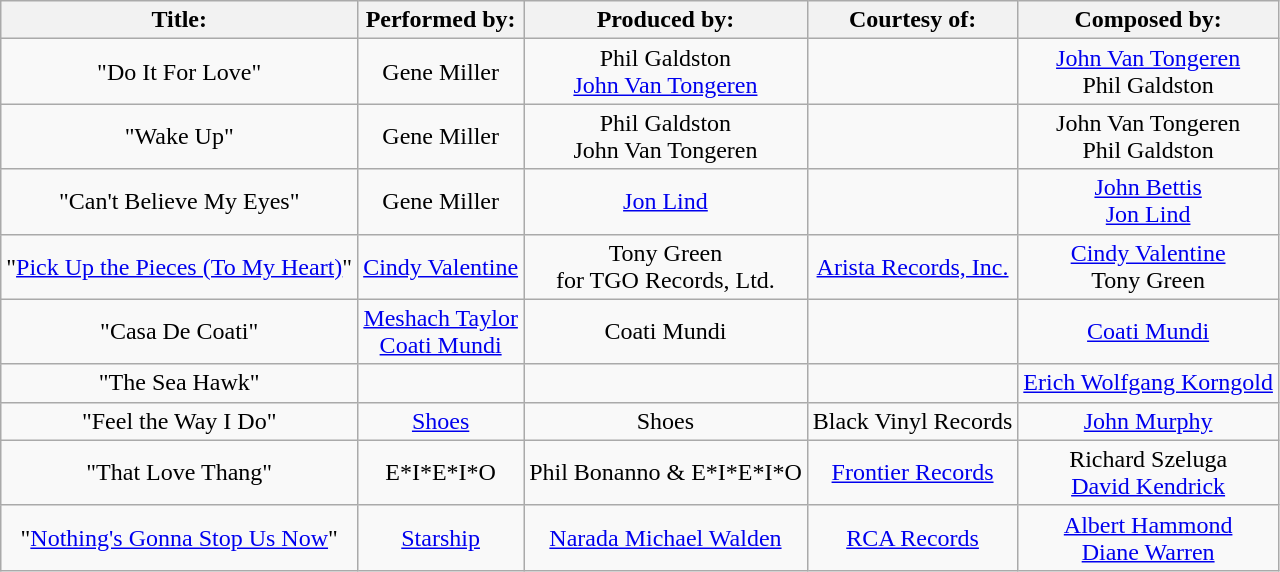<table class="wikitable" style="text-align:center;">
<tr>
<th>Title:</th>
<th>Performed by:</th>
<th>Produced by:</th>
<th>Courtesy of:</th>
<th>Composed by:</th>
</tr>
<tr>
<td>"Do It For Love"</td>
<td>Gene Miller</td>
<td>Phil Galdston <br> <a href='#'>John Van Tongeren</a></td>
<td></td>
<td><a href='#'>John Van Tongeren</a> <br> Phil Galdston</td>
</tr>
<tr>
<td>"Wake Up"</td>
<td>Gene Miller</td>
<td>Phil Galdston <br>John Van Tongeren</td>
<td></td>
<td>John Van Tongeren <br> Phil Galdston</td>
</tr>
<tr>
<td>"Can't Believe My Eyes"</td>
<td>Gene Miller</td>
<td><a href='#'>Jon Lind</a></td>
<td></td>
<td><a href='#'>John Bettis</a> <br> <a href='#'>Jon Lind</a></td>
</tr>
<tr>
<td>"<a href='#'>Pick Up the Pieces (To My Heart)</a>"</td>
<td><a href='#'>Cindy Valentine</a></td>
<td>Tony Green <br> for TGO Records, Ltd.</td>
<td><a href='#'>Arista Records, Inc.</a></td>
<td><a href='#'>Cindy Valentine</a> <br> Tony Green</td>
</tr>
<tr>
<td>"Casa De Coati"</td>
<td><a href='#'>Meshach Taylor</a> <br> <a href='#'>Coati Mundi</a></td>
<td>Coati Mundi</td>
<td></td>
<td><a href='#'>Coati Mundi</a></td>
</tr>
<tr>
<td>"The Sea Hawk"</td>
<td></td>
<td></td>
<td></td>
<td><a href='#'>Erich Wolfgang Korngold</a></td>
</tr>
<tr>
<td>"Feel the Way I Do"</td>
<td><a href='#'>Shoes</a></td>
<td>Shoes</td>
<td>Black Vinyl Records</td>
<td><a href='#'>John Murphy</a></td>
</tr>
<tr>
<td>"That Love Thang"</td>
<td>E*I*E*I*O</td>
<td>Phil Bonanno & E*I*E*I*O</td>
<td><a href='#'>Frontier Records</a></td>
<td>Richard Szeluga <br> <a href='#'>David Kendrick</a></td>
</tr>
<tr>
<td>"<a href='#'>Nothing's Gonna Stop Us Now</a>"</td>
<td><a href='#'>Starship</a></td>
<td><a href='#'>Narada Michael Walden</a></td>
<td><a href='#'>RCA Records</a></td>
<td><a href='#'>Albert Hammond</a> <br> <a href='#'>Diane Warren</a></td>
</tr>
</table>
